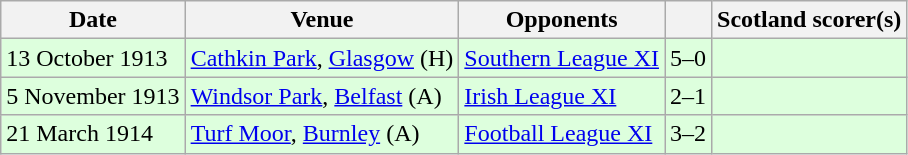<table class="wikitable">
<tr>
<th>Date</th>
<th>Venue</th>
<th>Opponents</th>
<th></th>
<th>Scotland scorer(s)</th>
</tr>
<tr bgcolor=#ddffdd>
<td>13 October 1913</td>
<td><a href='#'>Cathkin Park</a>, <a href='#'>Glasgow</a> (H)</td>
<td> <a href='#'>Southern League XI</a></td>
<td align=center>5–0</td>
<td></td>
</tr>
<tr bgcolor=#ddffdd>
<td>5 November 1913</td>
<td><a href='#'>Windsor Park</a>, <a href='#'>Belfast</a> (A)</td>
<td> <a href='#'>Irish League XI</a></td>
<td align=center>2–1</td>
<td></td>
</tr>
<tr bgcolor=#ddffdd>
<td>21 March 1914</td>
<td><a href='#'>Turf Moor</a>, <a href='#'>Burnley</a> (A)</td>
<td> <a href='#'>Football League XI</a></td>
<td align=center>3–2</td>
<td></td>
</tr>
</table>
